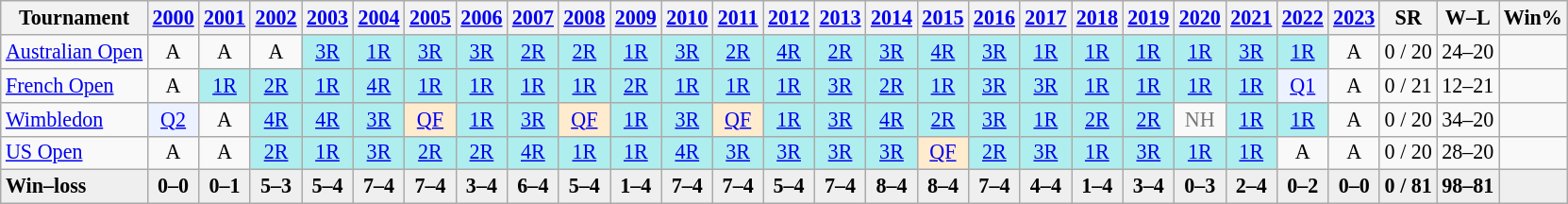<table class="wikitable nowrap" style="text-align:center;font-size:92%">
<tr>
<th>Tournament</th>
<th><a href='#'>2000</a></th>
<th><a href='#'>2001</a></th>
<th><a href='#'>2002</a></th>
<th><a href='#'>2003</a></th>
<th><a href='#'>2004</a></th>
<th><a href='#'>2005</a></th>
<th><a href='#'>2006</a></th>
<th><a href='#'>2007</a></th>
<th><a href='#'>2008</a></th>
<th><a href='#'>2009</a></th>
<th><a href='#'>2010</a></th>
<th><a href='#'>2011</a></th>
<th><a href='#'>2012</a></th>
<th><a href='#'>2013</a></th>
<th><a href='#'>2014</a></th>
<th><a href='#'>2015</a></th>
<th><a href='#'>2016</a></th>
<th><a href='#'>2017</a></th>
<th><a href='#'>2018</a></th>
<th><a href='#'>2019</a></th>
<th><a href='#'>2020</a></th>
<th><a href='#'>2021</a></th>
<th><a href='#'>2022</a></th>
<th><a href='#'>2023</a></th>
<th>SR</th>
<th>W–L</th>
<th>Win%</th>
</tr>
<tr>
<td align="left"><a href='#'>Australian Open</a></td>
<td>A</td>
<td>A</td>
<td>A</td>
<td bgcolor="afeeee"><a href='#'>3R</a></td>
<td bgcolor="afeeee"><a href='#'>1R</a></td>
<td bgcolor="afeeee"><a href='#'>3R</a></td>
<td bgcolor="afeeee"><a href='#'>3R</a></td>
<td bgcolor="afeeee"><a href='#'>2R</a></td>
<td bgcolor="afeeee"><a href='#'>2R</a></td>
<td bgcolor="afeeee"><a href='#'>1R</a></td>
<td bgcolor="afeeee"><a href='#'>3R</a></td>
<td bgcolor="afeeee"><a href='#'>2R</a></td>
<td bgcolor="afeeee"><a href='#'>4R</a></td>
<td bgcolor="afeeee"><a href='#'>2R</a></td>
<td bgcolor="afeeee"><a href='#'>3R</a></td>
<td bgcolor="afeeee"><a href='#'>4R</a></td>
<td bgcolor="afeeee"><a href='#'>3R</a></td>
<td bgcolor="afeeee"><a href='#'>1R</a></td>
<td bgcolor="afeeee"><a href='#'>1R</a></td>
<td bgcolor="afeeee"><a href='#'>1R</a></td>
<td bgcolor="afeeee"><a href='#'>1R</a></td>
<td bgcolor="afeeee"><a href='#'>3R</a></td>
<td bgcolor="afeeee"><a href='#'>1R</a></td>
<td>A</td>
<td>0 / 20</td>
<td>24–20</td>
<td></td>
</tr>
<tr>
<td align="left"><a href='#'>French Open</a></td>
<td>A</td>
<td bgcolor="afeeee"><a href='#'>1R</a></td>
<td bgcolor="afeeee"><a href='#'>2R</a></td>
<td bgcolor="afeeee"><a href='#'>1R</a></td>
<td bgcolor="afeeee"><a href='#'>4R</a></td>
<td bgcolor="afeeee"><a href='#'>1R</a></td>
<td bgcolor="afeeee"><a href='#'>1R</a></td>
<td bgcolor="afeeee"><a href='#'>1R</a></td>
<td bgcolor="afeeee"><a href='#'>1R</a></td>
<td bgcolor="afeeee"><a href='#'>2R</a></td>
<td bgcolor="afeeee"><a href='#'>1R</a></td>
<td bgcolor="afeeee"><a href='#'>1R</a></td>
<td bgcolor="afeeee"><a href='#'>1R</a></td>
<td bgcolor="afeeee"><a href='#'>3R</a></td>
<td bgcolor="afeeee"><a href='#'>2R</a></td>
<td bgcolor="afeeee"><a href='#'>1R</a></td>
<td bgcolor="afeeee"><a href='#'>3R</a></td>
<td bgcolor="afeeee"><a href='#'>3R</a></td>
<td bgcolor="afeeee"><a href='#'>1R</a></td>
<td bgcolor="afeeee"><a href='#'>1R</a></td>
<td bgcolor="afeeee"><a href='#'>1R</a></td>
<td bgcolor="afeeee"><a href='#'>1R</a></td>
<td bgcolor="ecf2ff"><a href='#'>Q1</a></td>
<td>A</td>
<td>0 / 21</td>
<td>12–21</td>
<td></td>
</tr>
<tr>
<td align="left"><a href='#'>Wimbledon</a></td>
<td bgcolor="ecf2ff"><a href='#'>Q2</a></td>
<td>A</td>
<td bgcolor="afeeee"><a href='#'>4R</a></td>
<td bgcolor="afeeee"><a href='#'>4R</a></td>
<td bgcolor="afeeee"><a href='#'>3R</a></td>
<td bgcolor="ffebcd"><a href='#'>QF</a></td>
<td bgcolor="afeeee"><a href='#'>1R</a></td>
<td bgcolor="afeeee"><a href='#'>3R</a></td>
<td bgcolor="ffebcd"><a href='#'>QF</a></td>
<td bgcolor="afeeee"><a href='#'>1R</a></td>
<td bgcolor="afeeee"><a href='#'>3R</a></td>
<td bgcolor="ffebcd"><a href='#'>QF</a></td>
<td bgcolor="afeeee"><a href='#'>1R</a></td>
<td bgcolor="afeeee"><a href='#'>3R</a></td>
<td bgcolor="afeeee"><a href='#'>4R</a></td>
<td bgcolor="afeeee"><a href='#'>2R</a></td>
<td bgcolor="afeeee"><a href='#'>3R</a></td>
<td bgcolor="afeeee"><a href='#'>1R</a></td>
<td bgcolor="afeeee"><a href='#'>2R</a></td>
<td bgcolor="afeeee"><a href='#'>2R</a></td>
<td style="color:#767676">NH</td>
<td bgcolor="afeeee"><a href='#'>1R</a></td>
<td bgcolor=afeeee><a href='#'>1R</a></td>
<td>A</td>
<td>0 / 20</td>
<td>34–20</td>
<td></td>
</tr>
<tr>
<td align="left"><a href='#'>US Open</a></td>
<td>A</td>
<td>A</td>
<td bgcolor="afeeee"><a href='#'>2R</a></td>
<td bgcolor="afeeee"><a href='#'>1R</a></td>
<td bgcolor="afeeee"><a href='#'>3R</a></td>
<td bgcolor="afeeee"><a href='#'>2R</a></td>
<td bgcolor="afeeee"><a href='#'>2R</a></td>
<td bgcolor="afeeee"><a href='#'>4R</a></td>
<td bgcolor="afeeee"><a href='#'>1R</a></td>
<td bgcolor="afeeee"><a href='#'>1R</a></td>
<td bgcolor="afeeee"><a href='#'>4R</a></td>
<td bgcolor="afeeee"><a href='#'>3R</a></td>
<td bgcolor="afeeee"><a href='#'>3R</a></td>
<td bgcolor="afeeee"><a href='#'>3R</a></td>
<td bgcolor="afeeee"><a href='#'>3R</a></td>
<td bgcolor="ffebcd"><a href='#'>QF</a></td>
<td bgcolor="afeeee"><a href='#'>2R</a></td>
<td bgcolor="afeeee"><a href='#'>3R</a></td>
<td bgcolor="afeeee"><a href='#'>1R</a></td>
<td bgcolor="afeeee"><a href='#'>3R</a></td>
<td bgcolor="afeeee"><a href='#'>1R</a></td>
<td bgcolor="afeeee"><a href='#'>1R</a></td>
<td>A</td>
<td>A</td>
<td>0 / 20</td>
<td>28–20</td>
<td></td>
</tr>
<tr style="font-weight:bold;background:#efefef">
<td style="text-align:left">Win–loss</td>
<td>0–0</td>
<td>0–1</td>
<td>5–3</td>
<td>5–4</td>
<td>7–4</td>
<td>7–4</td>
<td>3–4</td>
<td>6–4</td>
<td>5–4</td>
<td>1–4</td>
<td>7–4</td>
<td>7–4</td>
<td>5–4</td>
<td>7–4</td>
<td>8–4</td>
<td>8–4</td>
<td>7–4</td>
<td>4–4</td>
<td>1–4</td>
<td>3–4</td>
<td>0–3</td>
<td>2–4</td>
<td>0–2</td>
<td>0–0</td>
<td>0 / 81</td>
<td>98–81</td>
<td></td>
</tr>
</table>
